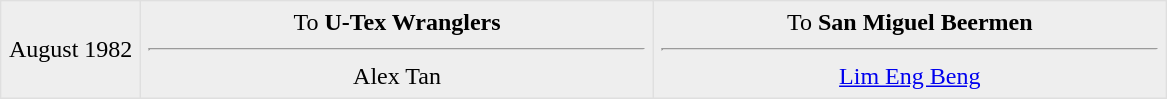<table border=1 style="border-collapse:collapse; text-align: center" bordercolor="#DFDFDF"  cellpadding="5">
<tr bgcolor="eeeeee">
<td style="width:12%">August 1982 <br></td>
<td style="width:44%" valign="top">To <strong>U-Tex Wranglers</strong><hr>Alex Tan</td>
<td style="width:44%" valign="top">To <strong>San Miguel Beermen</strong><hr><a href='#'>Lim Eng Beng</a></td>
</tr>
</table>
